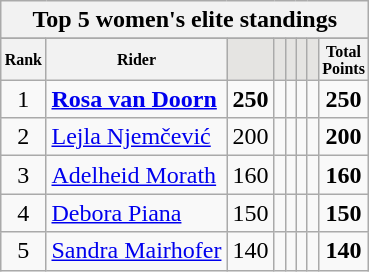<table class="wikitable sortable">
<tr>
<th colspan=8 align="center"><strong>Top 5 women's elite standings</strong></th>
</tr>
<tr>
</tr>
<tr style="font-size:8pt;font-weight:bold">
<th align="center">Rank</th>
<th align="center">Rider</th>
<th class=unsortable style="background:#E5E4E2;"><small></small></th>
<th class=unsortable style="background:#E5E4E2;"><small></small></th>
<th class=unsortable style="background:#E5E4E2;"><small></small></th>
<th class=unsortable style="background:#E5E4E2;"><small></small></th>
<th class=unsortable style="background:#E5E4E2;"><small></small></th>
<th align="center">Total<br>Points</th>
</tr>
<tr>
<td align=center>1</td>
<td> <strong><a href='#'>Rosa van Doorn</a></strong></td>
<td align=center><strong>250</strong></td>
<td align=center></td>
<td align=center></td>
<td align=center></td>
<td align=center></td>
<td align=center><strong>250</strong></td>
</tr>
<tr>
<td align=center>2</td>
<td> <a href='#'>Lejla Njemčević</a></td>
<td align=center>200</td>
<td align=center></td>
<td align=center></td>
<td align=center></td>
<td align=center></td>
<td align=center><strong>200</strong></td>
</tr>
<tr>
<td align=center>3</td>
<td> <a href='#'>Adelheid Morath</a></td>
<td align=center>160</td>
<td align=center></td>
<td align=center></td>
<td align=center></td>
<td align=center></td>
<td align=center><strong>160</strong></td>
</tr>
<tr>
<td align=center>4</td>
<td> <a href='#'>Debora Piana</a></td>
<td align=center>150</td>
<td align=center></td>
<td align=center></td>
<td align=center></td>
<td align=center></td>
<td align=center><strong>150</strong></td>
</tr>
<tr>
<td align=center>5</td>
<td> <a href='#'>Sandra Mairhofer</a></td>
<td align=center>140</td>
<td align=center></td>
<td align=center></td>
<td align=center></td>
<td align=center></td>
<td align=center><strong>140</strong></td>
</tr>
</table>
